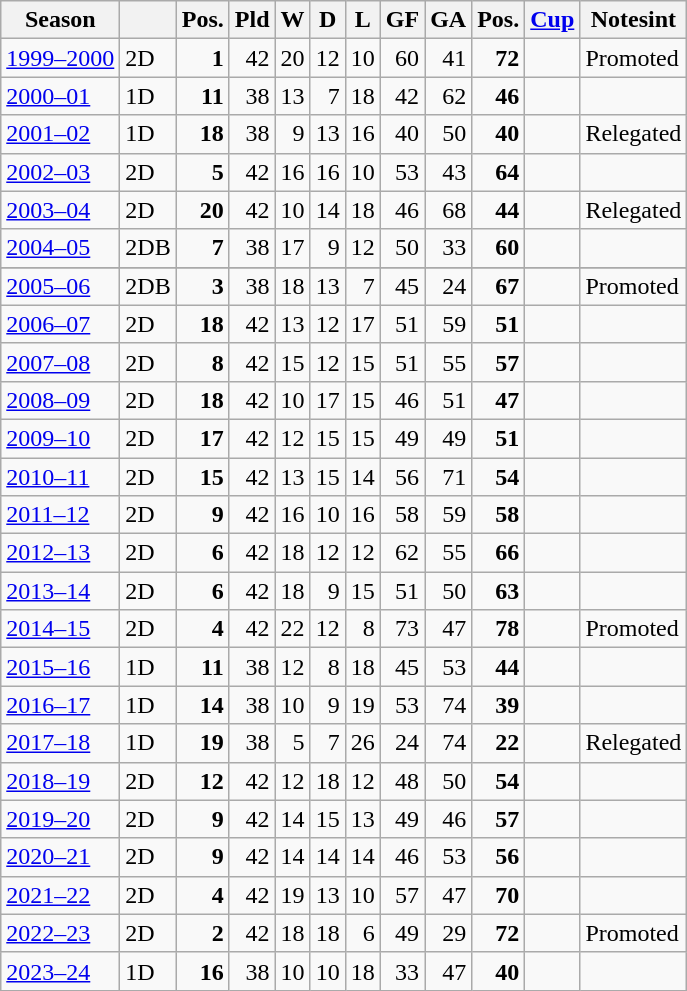<table class="wikitable">
<tr>
<th>Season</th>
<th></th>
<th>Pos.</th>
<th>Pld</th>
<th>W</th>
<th>D</th>
<th>L</th>
<th>GF</th>
<th>GA</th>
<th>Pos.</th>
<th><a href='#'>Cup</a></th>
<th>Notesint</th>
</tr>
<tr>
<td><a href='#'>1999–2000</a></td>
<td>2D</td>
<td align=right><strong>1</strong></td>
<td align=right>42</td>
<td align=right>20</td>
<td align=right>12</td>
<td align=right>10</td>
<td align=right>60</td>
<td align=right>41</td>
<td align=right><strong>72</strong></td>
<td></td>
<td>Promoted</td>
</tr>
<tr>
<td><a href='#'>2000–01</a></td>
<td>1D</td>
<td align=right><strong>11</strong></td>
<td align=right>38</td>
<td align=right>13</td>
<td align=right>7</td>
<td align=right>18</td>
<td align=right>42</td>
<td align=right>62</td>
<td align=right><strong>46</strong></td>
<td></td>
<td></td>
</tr>
<tr>
<td><a href='#'>2001–02</a></td>
<td>1D</td>
<td align=right><strong>18</strong></td>
<td align=right>38</td>
<td align=right>9</td>
<td align=right>13</td>
<td align=right>16</td>
<td align=right>40</td>
<td align=right>50</td>
<td align=right><strong>40</strong></td>
<td></td>
<td>Relegated</td>
</tr>
<tr>
<td><a href='#'>2002–03</a></td>
<td>2D</td>
<td align=right><strong>5</strong></td>
<td align=right>42</td>
<td align=right>16</td>
<td align=right>16</td>
<td align=right>10</td>
<td align=right>53</td>
<td align=right>43</td>
<td align=right><strong>64</strong></td>
<td></td>
<td></td>
</tr>
<tr>
<td><a href='#'>2003–04</a></td>
<td>2D</td>
<td align=right><strong>20</strong></td>
<td align=right>42</td>
<td align=right>10</td>
<td align=right>14</td>
<td align=right>18</td>
<td align=right>46</td>
<td align=right>68</td>
<td align=right><strong>44</strong></td>
<td></td>
<td>Relegated</td>
</tr>
<tr>
<td><a href='#'>2004–05</a></td>
<td>2DB</td>
<td align=right><strong>7</strong></td>
<td align=right>38</td>
<td align=right>17</td>
<td align=right>9</td>
<td align=right>12</td>
<td align=right>50</td>
<td align=right>33</td>
<td align=right><strong>60</strong></td>
<td></td>
<td></td>
</tr>
<tr>
</tr>
<tr>
<td><a href='#'>2005–06</a></td>
<td>2DB</td>
<td align=right><strong>3</strong></td>
<td align=right>38</td>
<td align=right>18</td>
<td align=right>13</td>
<td align=right>7</td>
<td align=right>45</td>
<td align=right>24</td>
<td align=right><strong>67</strong></td>
<td></td>
<td>Promoted</td>
</tr>
<tr>
<td><a href='#'>2006–07</a></td>
<td>2D</td>
<td align=right><strong>18</strong></td>
<td align=right>42</td>
<td align=right>13</td>
<td align=right>12</td>
<td align=right>17</td>
<td align=right>51</td>
<td align=right>59</td>
<td align=right><strong>51</strong></td>
<td></td>
<td></td>
</tr>
<tr>
<td><a href='#'>2007–08</a></td>
<td>2D</td>
<td align=right><strong>8</strong></td>
<td align=right>42</td>
<td align=right>15</td>
<td align=right>12</td>
<td align=right>15</td>
<td align=right>51</td>
<td align=right>55</td>
<td align=right><strong>57</strong></td>
<td></td>
<td></td>
</tr>
<tr>
<td><a href='#'>2008–09</a></td>
<td>2D</td>
<td align=right><strong>18</strong></td>
<td align=right>42</td>
<td align=right>10</td>
<td align=right>17</td>
<td align=right>15</td>
<td align=right>46</td>
<td align=right>51</td>
<td align=right><strong>47</strong></td>
<td></td>
<td></td>
</tr>
<tr>
<td><a href='#'>2009–10</a></td>
<td>2D</td>
<td align=right><strong>17</strong></td>
<td align=right>42</td>
<td align=right>12</td>
<td align=right>15</td>
<td align=right>15</td>
<td align=right>49</td>
<td align=right>49</td>
<td align=right><strong>51</strong></td>
<td></td>
<td></td>
</tr>
<tr>
<td><a href='#'>2010–11</a></td>
<td>2D</td>
<td align=right><strong>15</strong></td>
<td align=right>42</td>
<td align=right>13</td>
<td align=right>15</td>
<td align=right>14</td>
<td align=right>56</td>
<td align=right>71</td>
<td align=right><strong>54</strong></td>
<td></td>
<td></td>
</tr>
<tr>
<td><a href='#'>2011–12</a></td>
<td>2D</td>
<td align=right><strong>9</strong></td>
<td align=right>42</td>
<td align=right>16</td>
<td align=right>10</td>
<td align=right>16</td>
<td align=right>58</td>
<td align=right>59</td>
<td align=right><strong>58</strong></td>
<td></td>
<td></td>
</tr>
<tr>
<td><a href='#'>2012–13</a></td>
<td>2D</td>
<td align=right><strong>6</strong></td>
<td align=right>42</td>
<td align=right>18</td>
<td align=right>12</td>
<td align=right>12</td>
<td align=right>62</td>
<td align=right>55</td>
<td align=right><strong>66</strong></td>
<td></td>
<td></td>
</tr>
<tr>
<td><a href='#'>2013–14</a></td>
<td>2D</td>
<td align=right><strong>6</strong></td>
<td align=right>42</td>
<td align=right>18</td>
<td align=right>9</td>
<td align=right>15</td>
<td align=right>51</td>
<td align=right>50</td>
<td align=right><strong>63</strong></td>
<td></td>
<td></td>
</tr>
<tr>
<td><a href='#'>2014–15</a></td>
<td>2D</td>
<td align=right><strong>4</strong></td>
<td align=right>42</td>
<td align=right>22</td>
<td align=right>12</td>
<td align=right>8</td>
<td align=right>73</td>
<td align=right>47</td>
<td align=right><strong>78</strong></td>
<td></td>
<td>Promoted</td>
</tr>
<tr>
<td><a href='#'>2015–16</a></td>
<td>1D</td>
<td align=right><strong>11</strong></td>
<td align=right>38</td>
<td align=right>12</td>
<td align=right>8</td>
<td align=right>18</td>
<td align=right>45</td>
<td align=right>53</td>
<td align=right><strong>44</strong></td>
<td></td>
<td></td>
</tr>
<tr>
<td><a href='#'>2016–17</a></td>
<td>1D</td>
<td align=right><strong>14</strong></td>
<td align=right>38</td>
<td align=right>10</td>
<td align=right>9</td>
<td align=right>19</td>
<td align=right>53</td>
<td align=right>74</td>
<td align=right><strong>39</strong></td>
<td></td>
<td></td>
</tr>
<tr>
<td><a href='#'>2017–18</a></td>
<td>1D</td>
<td align=right><strong>19</strong></td>
<td align=right>38</td>
<td align=right>5</td>
<td align=right>7</td>
<td align=right>26</td>
<td align=right>24</td>
<td align=right>74</td>
<td align=right><strong>22</strong></td>
<td></td>
<td>Relegated</td>
</tr>
<tr>
<td><a href='#'>2018–19</a></td>
<td>2D</td>
<td align=right><strong>12</strong></td>
<td align=right>42</td>
<td align=right>12</td>
<td align=right>18</td>
<td align=right>12</td>
<td align=right>48</td>
<td align=right>50</td>
<td align=right><strong>54</strong></td>
<td></td>
<td></td>
</tr>
<tr>
<td><a href='#'>2019–20</a></td>
<td>2D</td>
<td align=right><strong>9</strong></td>
<td align=right>42</td>
<td align=right>14</td>
<td align=right>15</td>
<td align=right>13</td>
<td align=right>49</td>
<td align=right>46</td>
<td align=right><strong>57</strong></td>
<td></td>
<td></td>
</tr>
<tr>
<td><a href='#'>2020–21</a></td>
<td>2D</td>
<td align=right><strong>9</strong></td>
<td align=right>42</td>
<td align=right>14</td>
<td align=right>14</td>
<td align=right>14</td>
<td align=right>46</td>
<td align=right>53</td>
<td align=right><strong>56</strong></td>
<td></td>
<td></td>
</tr>
<tr>
<td><a href='#'>2021–22</a></td>
<td>2D</td>
<td align=right><strong>4</strong></td>
<td align=right>42</td>
<td align=right>19</td>
<td align=right>13</td>
<td align=right>10</td>
<td align=right>57</td>
<td align=right>47</td>
<td align=right><strong>70</strong></td>
<td></td>
<td></td>
</tr>
<tr>
<td><a href='#'>2022–23</a></td>
<td>2D</td>
<td align=right><strong>2</strong></td>
<td align=right>42</td>
<td align=right>18</td>
<td align=right>18</td>
<td align=right>6</td>
<td align=right>49</td>
<td align=right>29</td>
<td align=right><strong>72</strong></td>
<td></td>
<td>Promoted</td>
</tr>
<tr>
<td><a href='#'>2023–24</a></td>
<td>1D</td>
<td align=right><strong>16</strong></td>
<td align=right>38</td>
<td align=right>10</td>
<td align=right>10</td>
<td align=right>18</td>
<td align=right>33</td>
<td align=right>47</td>
<td align=right><strong>40</strong></td>
<td></td>
<td></td>
</tr>
</table>
